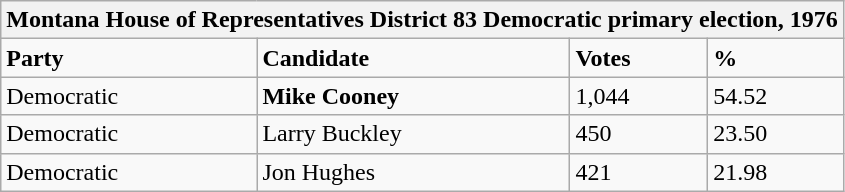<table class="wikitable">
<tr>
<th colspan="4">Montana House of Representatives District 83 Democratic primary election, 1976</th>
</tr>
<tr>
<td><strong>Party</strong></td>
<td><strong>Candidate</strong></td>
<td><strong>Votes</strong></td>
<td><strong>%</strong></td>
</tr>
<tr>
<td>Democratic</td>
<td><strong>Mike Cooney</strong></td>
<td>1,044</td>
<td>54.52</td>
</tr>
<tr>
<td>Democratic</td>
<td>Larry Buckley</td>
<td>450</td>
<td>23.50</td>
</tr>
<tr>
<td>Democratic</td>
<td>Jon Hughes</td>
<td>421</td>
<td>21.98</td>
</tr>
</table>
